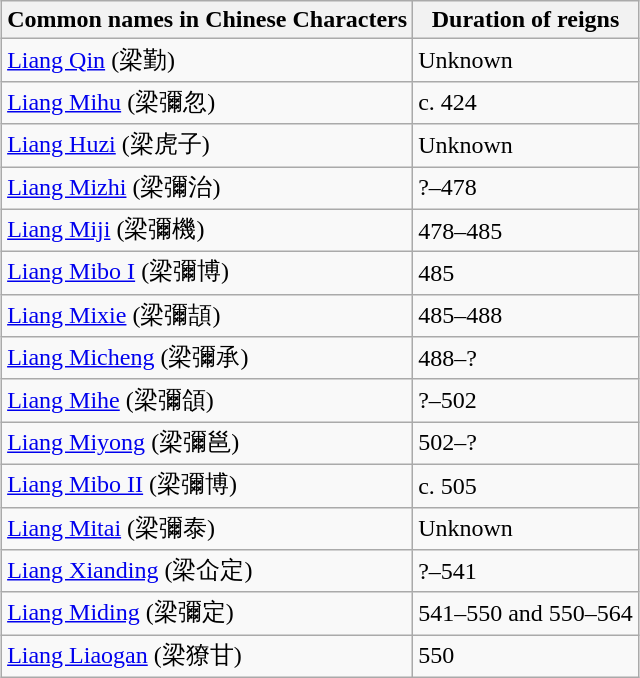<table class="wikitable" style="margin-left: auto; margin-right: auto; border: none;">
<tr>
<th>Common names in Chinese Characters</th>
<th>Duration of reigns</th>
</tr>
<tr>
<td><a href='#'>Liang Qin</a> (梁勤)</td>
<td>Unknown</td>
</tr>
<tr>
<td><a href='#'>Liang Mihu</a> (梁彌忽)</td>
<td>c. 424</td>
</tr>
<tr>
<td><a href='#'>Liang Huzi</a> (梁虎子)</td>
<td>Unknown</td>
</tr>
<tr>
<td><a href='#'>Liang Mizhi</a> (梁彌治)</td>
<td>?–478</td>
</tr>
<tr>
<td><a href='#'>Liang Miji</a> (梁彌機)</td>
<td>478–485</td>
</tr>
<tr>
<td><a href='#'>Liang Mibo I</a> (梁彌博)</td>
<td>485</td>
</tr>
<tr>
<td><a href='#'>Liang Mixie</a> (梁彌頡)</td>
<td>485–488</td>
</tr>
<tr>
<td><a href='#'>Liang Micheng</a> (梁彌承)</td>
<td>488–?</td>
</tr>
<tr>
<td><a href='#'>Liang Mihe</a> (梁彌頜)</td>
<td>?–502</td>
</tr>
<tr>
<td><a href='#'>Liang Miyong</a> (梁彌邕)</td>
<td>502–?</td>
</tr>
<tr>
<td><a href='#'>Liang Mibo II</a> (梁彌博)</td>
<td>c. 505</td>
</tr>
<tr>
<td><a href='#'>Liang Mitai</a> (梁彌泰)</td>
<td>Unknown</td>
</tr>
<tr>
<td><a href='#'>Liang Xianding</a> (梁仚定)</td>
<td>?–541</td>
</tr>
<tr>
<td><a href='#'>Liang Miding</a> (梁彌定)</td>
<td>541–550 and 550–564</td>
</tr>
<tr>
<td><a href='#'>Liang Liaogan</a> (梁獠甘)</td>
<td>550</td>
</tr>
</table>
